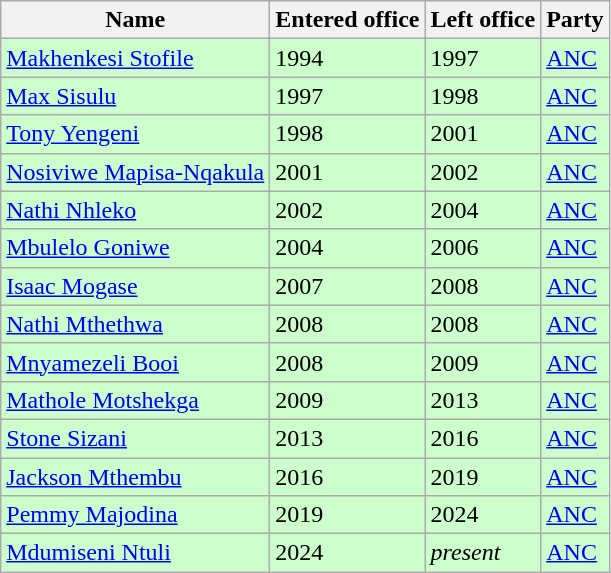<table class="wikitable">
<tr>
<th>Name</th>
<th>Entered office</th>
<th>Left office</th>
<th>Party</th>
</tr>
<tr style="background:#cfc;">
<td><a href='#'>Makhenkesi Stofile</a></td>
<td>1994</td>
<td>1997</td>
<td><a href='#'>ANC</a></td>
</tr>
<tr style="background:#cfc;">
<td><a href='#'>Max Sisulu</a></td>
<td>1997</td>
<td>1998</td>
<td><a href='#'>ANC</a></td>
</tr>
<tr style="background:#cfc;">
<td><a href='#'>Tony Yengeni</a></td>
<td>1998</td>
<td>2001</td>
<td><a href='#'>ANC</a></td>
</tr>
<tr style="background:#cfc;">
<td><a href='#'>Nosiviwe Mapisa-Nqakula</a></td>
<td>2001</td>
<td>2002</td>
<td><a href='#'>ANC</a></td>
</tr>
<tr style="background:#cfc;">
<td><a href='#'>Nathi Nhleko</a></td>
<td>2002</td>
<td>2004</td>
<td><a href='#'>ANC</a></td>
</tr>
<tr style="background:#cfc;">
<td><a href='#'>Mbulelo Goniwe</a></td>
<td>2004</td>
<td>2006</td>
<td><a href='#'>ANC</a></td>
</tr>
<tr style="background:#cfc;">
<td><a href='#'>Isaac Mogase</a></td>
<td>2007</td>
<td>2008</td>
<td><a href='#'>ANC</a></td>
</tr>
<tr style="background:#cfc;">
<td><a href='#'>Nathi Mthethwa</a></td>
<td>2008</td>
<td>2008</td>
<td><a href='#'>ANC</a></td>
</tr>
<tr style="background:#cfc;">
<td><a href='#'>Mnyamezeli Booi</a></td>
<td>2008</td>
<td>2009</td>
<td><a href='#'>ANC</a></td>
</tr>
<tr style="background:#cfc;">
<td><a href='#'>Mathole Motshekga</a></td>
<td>2009</td>
<td>2013</td>
<td><a href='#'>ANC</a></td>
</tr>
<tr style="background:#cfc;">
<td><a href='#'>Stone Sizani</a></td>
<td>2013</td>
<td>2016</td>
<td><a href='#'>ANC</a></td>
</tr>
<tr style="background:#cfc;">
<td><a href='#'>Jackson Mthembu</a></td>
<td>2016</td>
<td>2019</td>
<td><a href='#'>ANC</a></td>
</tr>
<tr style="background:#cfc;">
<td><a href='#'>Pemmy Majodina</a></td>
<td>2019</td>
<td>2024</td>
<td><a href='#'>ANC</a></td>
</tr>
<tr style="background:#cfc;">
<td><a href='#'>Mdumiseni Ntuli</a></td>
<td>2024</td>
<td><em>present</em></td>
<td><a href='#'>ANC</a></td>
</tr>
</table>
